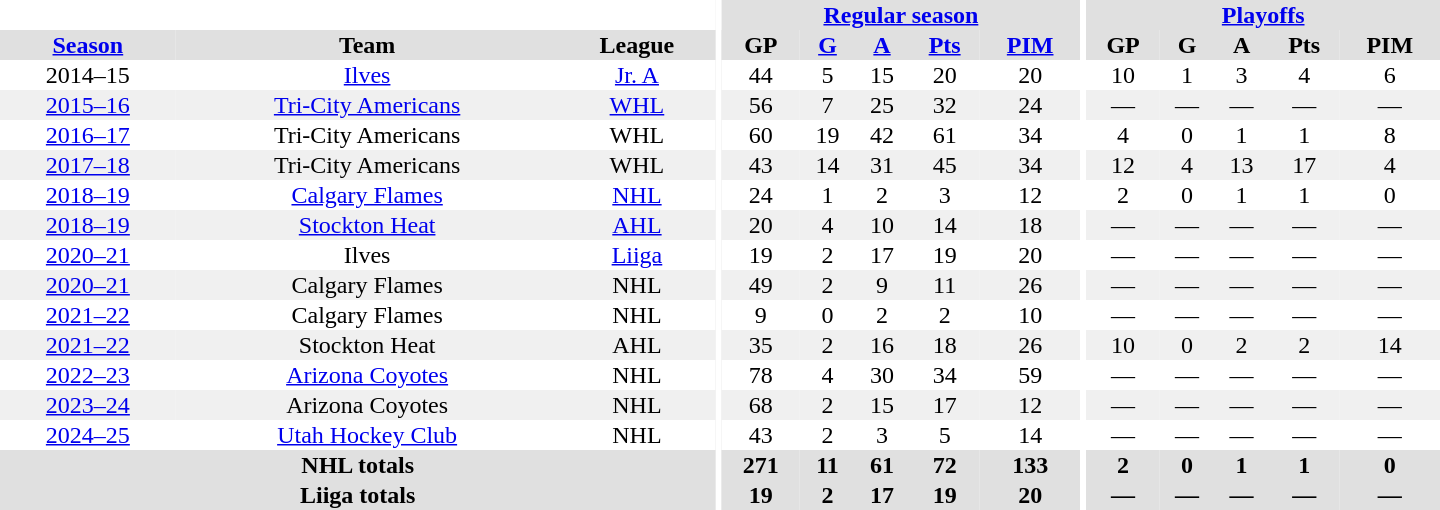<table border="0" cellpadding="1" cellspacing="0" style="text-align:center; width:60em;">
<tr bgcolor="#e0e0e0">
<th colspan="3" bgcolor="#ffffff"></th>
<th rowspan="99" bgcolor="#ffffff"></th>
<th colspan="5"><a href='#'>Regular season</a></th>
<th rowspan="99" bgcolor="#ffffff"></th>
<th colspan="5"><a href='#'>Playoffs</a></th>
</tr>
<tr bgcolor="#e0e0e0">
<th><a href='#'>Season</a></th>
<th>Team</th>
<th>League</th>
<th>GP</th>
<th><a href='#'>G</a></th>
<th><a href='#'>A</a></th>
<th><a href='#'>Pts</a></th>
<th><a href='#'>PIM</a></th>
<th>GP</th>
<th>G</th>
<th>A</th>
<th>Pts</th>
<th>PIM</th>
</tr>
<tr>
<td>2014–15</td>
<td><a href='#'>Ilves</a></td>
<td><a href='#'>Jr. A</a></td>
<td>44</td>
<td>5</td>
<td>15</td>
<td>20</td>
<td>20</td>
<td>10</td>
<td>1</td>
<td>3</td>
<td>4</td>
<td>6</td>
</tr>
<tr bgcolor="#f0f0f0">
<td><a href='#'>2015–16</a></td>
<td><a href='#'>Tri-City Americans</a></td>
<td><a href='#'>WHL</a></td>
<td>56</td>
<td>7</td>
<td>25</td>
<td>32</td>
<td>24</td>
<td>—</td>
<td>—</td>
<td>—</td>
<td>—</td>
<td>—</td>
</tr>
<tr>
<td><a href='#'>2016–17</a></td>
<td>Tri-City Americans</td>
<td>WHL</td>
<td>60</td>
<td>19</td>
<td>42</td>
<td>61</td>
<td>34</td>
<td>4</td>
<td>0</td>
<td>1</td>
<td>1</td>
<td>8</td>
</tr>
<tr bgcolor="#f0f0f0">
<td><a href='#'>2017–18</a></td>
<td>Tri-City Americans</td>
<td>WHL</td>
<td>43</td>
<td>14</td>
<td>31</td>
<td>45</td>
<td>34</td>
<td>12</td>
<td>4</td>
<td>13</td>
<td>17</td>
<td>4</td>
</tr>
<tr>
<td><a href='#'>2018–19</a></td>
<td><a href='#'>Calgary Flames</a></td>
<td><a href='#'>NHL</a></td>
<td>24</td>
<td>1</td>
<td>2</td>
<td>3</td>
<td>12</td>
<td>2</td>
<td>0</td>
<td>1</td>
<td>1</td>
<td>0</td>
</tr>
<tr bgcolor="#f0f0f0">
<td><a href='#'>2018–19</a></td>
<td><a href='#'>Stockton Heat</a></td>
<td><a href='#'>AHL</a></td>
<td>20</td>
<td>4</td>
<td>10</td>
<td>14</td>
<td>18</td>
<td>—</td>
<td>—</td>
<td>—</td>
<td>—</td>
<td>—</td>
</tr>
<tr>
<td><a href='#'>2020–21</a></td>
<td>Ilves</td>
<td><a href='#'>Liiga</a></td>
<td>19</td>
<td>2</td>
<td>17</td>
<td>19</td>
<td>20</td>
<td>—</td>
<td>—</td>
<td>—</td>
<td>—</td>
<td>—</td>
</tr>
<tr bgcolor="#f0f0f0">
<td><a href='#'>2020–21</a></td>
<td>Calgary Flames</td>
<td>NHL</td>
<td>49</td>
<td>2</td>
<td>9</td>
<td>11</td>
<td>26</td>
<td>—</td>
<td>—</td>
<td>—</td>
<td>—</td>
<td>—</td>
</tr>
<tr>
<td><a href='#'>2021–22</a></td>
<td>Calgary Flames</td>
<td>NHL</td>
<td>9</td>
<td>0</td>
<td>2</td>
<td>2</td>
<td>10</td>
<td>—</td>
<td>—</td>
<td>—</td>
<td>—</td>
<td>—</td>
</tr>
<tr bgcolor="#f0f0f0">
<td><a href='#'>2021–22</a></td>
<td>Stockton Heat</td>
<td>AHL</td>
<td>35</td>
<td>2</td>
<td>16</td>
<td>18</td>
<td>26</td>
<td>10</td>
<td>0</td>
<td>2</td>
<td>2</td>
<td>14</td>
</tr>
<tr>
<td><a href='#'>2022–23</a></td>
<td><a href='#'>Arizona Coyotes</a></td>
<td>NHL</td>
<td>78</td>
<td>4</td>
<td>30</td>
<td>34</td>
<td>59</td>
<td>—</td>
<td>—</td>
<td>—</td>
<td>—</td>
<td>—</td>
</tr>
<tr bgcolor="#f0f0f0">
<td><a href='#'>2023–24</a></td>
<td>Arizona Coyotes</td>
<td>NHL</td>
<td>68</td>
<td>2</td>
<td>15</td>
<td>17</td>
<td>12</td>
<td>—</td>
<td>—</td>
<td>—</td>
<td>—</td>
<td>—</td>
</tr>
<tr>
<td><a href='#'>2024–25</a></td>
<td><a href='#'>Utah Hockey Club</a></td>
<td>NHL</td>
<td>43</td>
<td>2</td>
<td>3</td>
<td>5</td>
<td>14</td>
<td>—</td>
<td>—</td>
<td>—</td>
<td>—</td>
<td>—</td>
</tr>
<tr bgcolor="e0e0e0">
<th colspan="3">NHL totals</th>
<th>271</th>
<th>11</th>
<th>61</th>
<th>72</th>
<th>133</th>
<th>2</th>
<th>0</th>
<th>1</th>
<th>1</th>
<th>0</th>
</tr>
<tr bgcolor="e0e0e0">
<th colspan="3">Liiga totals</th>
<th>19</th>
<th>2</th>
<th>17</th>
<th>19</th>
<th>20</th>
<th>—</th>
<th>—</th>
<th>—</th>
<th>—</th>
<th>—</th>
</tr>
</table>
